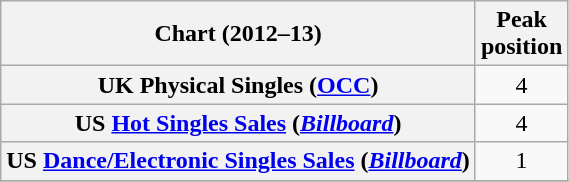<table class="wikitable sortable plainrowheaders">
<tr>
<th>Chart (2012–13)</th>
<th>Peak<br>position</th>
</tr>
<tr>
<th scope="row">UK Physical Singles (<a href='#'>OCC</a>)</th>
<td style="text-align:center;">4</td>
</tr>
<tr>
<th scope="row">US <a href='#'>Hot Singles Sales</a> (<em><a href='#'>Billboard</a></em>)</th>
<td style="text-align:center;">4</td>
</tr>
<tr>
<th scope="row">US <a href='#'>Dance/Electronic Singles Sales</a> (<em><a href='#'>Billboard</a></em>)</th>
<td style="text-align:center;">1</td>
</tr>
<tr>
</tr>
</table>
